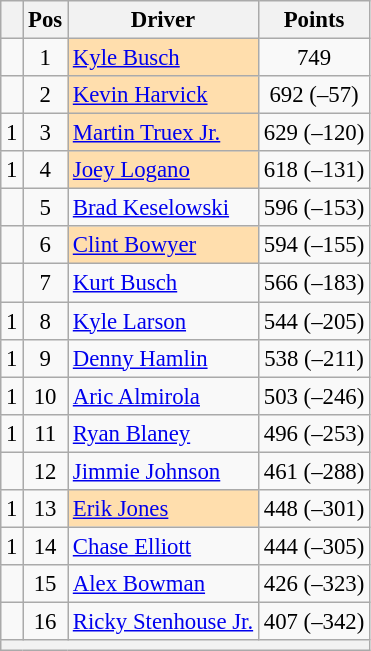<table class="wikitable" style="font-size: 95%">
<tr>
<th></th>
<th>Pos</th>
<th>Driver</th>
<th>Points</th>
</tr>
<tr>
<td align="left"></td>
<td style="text-align:center;">1</td>
<td style="background:#FFDEAD;"><a href='#'>Kyle Busch</a></td>
<td style="text-align:center;">749</td>
</tr>
<tr>
<td align="left"></td>
<td style="text-align:center;">2</td>
<td style="background:#FFDEAD;"><a href='#'>Kevin Harvick</a></td>
<td style="text-align:center;">692 (–57)</td>
</tr>
<tr>
<td align="left"> 1</td>
<td style="text-align:center;">3</td>
<td style="background:#FFDEAD;"><a href='#'>Martin Truex Jr.</a></td>
<td style="text-align:center;">629 (–120)</td>
</tr>
<tr>
<td align="left"> 1</td>
<td style="text-align:center;">4</td>
<td style="background:#FFDEAD;"><a href='#'>Joey Logano</a></td>
<td style="text-align:center;">618 (–131)</td>
</tr>
<tr>
<td align="left"></td>
<td style="text-align:center;">5</td>
<td><a href='#'>Brad Keselowski</a></td>
<td style="text-align:center;">596 (–153)</td>
</tr>
<tr>
<td align="left"></td>
<td style="text-align:center;">6</td>
<td style="background:#FFDEAD;"><a href='#'>Clint Bowyer</a></td>
<td style="text-align:center;">594 (–155)</td>
</tr>
<tr>
<td align="left"></td>
<td style="text-align:center;">7</td>
<td><a href='#'>Kurt Busch</a></td>
<td style="text-align:center;">566 (–183)</td>
</tr>
<tr>
<td align="left"> 1</td>
<td style="text-align:center;">8</td>
<td><a href='#'>Kyle Larson</a></td>
<td style="text-align:center;">544 (–205)</td>
</tr>
<tr>
<td align="left"> 1</td>
<td style="text-align:center;">9</td>
<td><a href='#'>Denny Hamlin</a></td>
<td style="text-align:center;">538 (–211)</td>
</tr>
<tr>
<td align="left"> 1</td>
<td style="text-align:center;">10</td>
<td><a href='#'>Aric Almirola</a></td>
<td style="text-align:center;">503 (–246)</td>
</tr>
<tr>
<td align="left"> 1</td>
<td style="text-align:center;">11</td>
<td><a href='#'>Ryan Blaney</a></td>
<td style="text-align:center;">496 (–253)</td>
</tr>
<tr>
<td align="left"></td>
<td style="text-align:center;">12</td>
<td><a href='#'>Jimmie Johnson</a></td>
<td style="text-align:center;">461 (–288)</td>
</tr>
<tr>
<td align="left"> 1</td>
<td style="text-align:center;">13</td>
<td style="background:#FFDEAD;"><a href='#'>Erik Jones</a></td>
<td style="text-align:center;">448 (–301)</td>
</tr>
<tr>
<td align="left"> 1</td>
<td style="text-align:center;">14</td>
<td><a href='#'>Chase Elliott</a></td>
<td style="text-align:center;">444 (–305)</td>
</tr>
<tr>
<td align="left"></td>
<td style="text-align:center;">15</td>
<td><a href='#'>Alex Bowman</a></td>
<td style="text-align:center;">426 (–323)</td>
</tr>
<tr>
<td align="left"></td>
<td style="text-align:center;">16</td>
<td><a href='#'>Ricky Stenhouse Jr.</a></td>
<td style="text-align:center;">407 (–342)</td>
</tr>
<tr class="sortbottom">
<th colspan="9"></th>
</tr>
</table>
